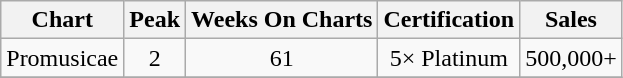<table class="wikitable">
<tr>
<th align="left">Chart</th>
<th align="left">Peak</th>
<th align="left">Weeks On Charts</th>
<th align="left">Certification</th>
<th align="left">Sales</th>
</tr>
<tr>
<td align="center">Promusicae</td>
<td align="center">2</td>
<td align="center">61</td>
<td align="center">5× Platinum</td>
<td align="center">500,000+</td>
</tr>
<tr>
</tr>
</table>
